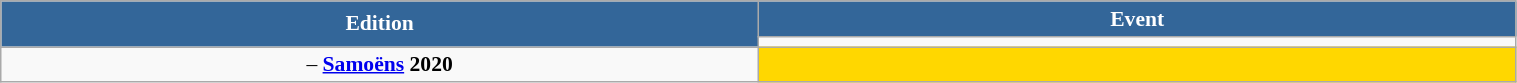<table class="wikitable centre" style="font-size:90%; text-align:center" width="80%">
<tr style="background-color:#369">
<td rowspan="2" width="50%" style="color:white"><strong>Edition</strong></td>
<td colspan="6" style="color:white"><strong>Event</strong></td>
</tr>
<tr>
<td width="50%"><strong></strong></td>
</tr>
<tr>
<td> – <strong><a href='#'>Samoëns</a> 2020</strong></td>
<td bgcolor="gold"><strong></strong><br> </td>
</tr>
</table>
